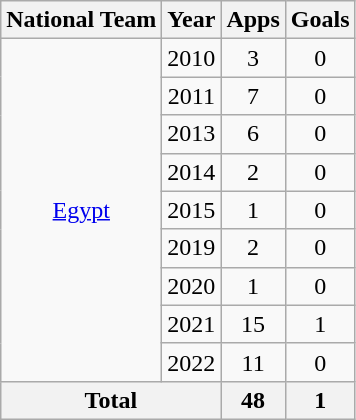<table class = "wikitable" style = "text-align:center">
<tr>
<th>National Team</th>
<th>Year</th>
<th>Apps</th>
<th>Goals</th>
</tr>
<tr>
<td rowspan="9"><a href='#'>Egypt</a></td>
<td>2010</td>
<td>3</td>
<td>0</td>
</tr>
<tr>
<td>2011</td>
<td>7</td>
<td>0</td>
</tr>
<tr>
<td>2013</td>
<td>6</td>
<td>0</td>
</tr>
<tr>
<td>2014</td>
<td>2</td>
<td>0</td>
</tr>
<tr>
<td>2015</td>
<td>1</td>
<td>0</td>
</tr>
<tr>
<td>2019</td>
<td>2</td>
<td>0</td>
</tr>
<tr>
<td>2020</td>
<td>1</td>
<td>0</td>
</tr>
<tr>
<td>2021</td>
<td>15</td>
<td>1</td>
</tr>
<tr>
<td>2022</td>
<td>11</td>
<td>0</td>
</tr>
<tr>
<th colspan="2">Total</th>
<th>48</th>
<th>1</th>
</tr>
</table>
